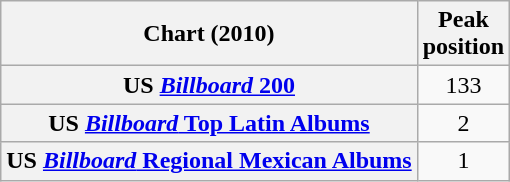<table class="wikitable sortable plainrowheaders" style="text-align:center">
<tr>
<th scope="col">Chart (2010)</th>
<th scope="col">Peak<br> position</th>
</tr>
<tr>
<th scope="row">US <a href='#'><em>Billboard</em> 200</a></th>
<td align="center">133</td>
</tr>
<tr>
<th scope="row">US <a href='#'><em>Billboard</em> Top Latin Albums</a></th>
<td align="center">2</td>
</tr>
<tr>
<th scope="row">US <a href='#'><em>Billboard</em> Regional Mexican Albums</a></th>
<td align="center">1</td>
</tr>
</table>
